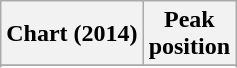<table class="wikitable sortable plainrowheaders" style="text-align:center">
<tr>
<th scope="col">Chart (2014)</th>
<th scope="col">Peak<br> position</th>
</tr>
<tr>
</tr>
<tr>
</tr>
<tr>
</tr>
<tr>
</tr>
<tr>
</tr>
<tr>
</tr>
<tr>
</tr>
<tr>
</tr>
<tr>
</tr>
<tr>
</tr>
<tr>
</tr>
<tr>
</tr>
<tr>
</tr>
<tr>
</tr>
<tr>
</tr>
<tr>
</tr>
<tr>
</tr>
</table>
